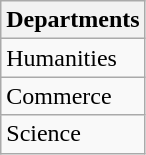<table class="wikitable">
<tr>
<th>Departments</th>
</tr>
<tr>
<td>Humanities</td>
</tr>
<tr>
<td>Commerce</td>
</tr>
<tr>
<td>Science</td>
</tr>
</table>
